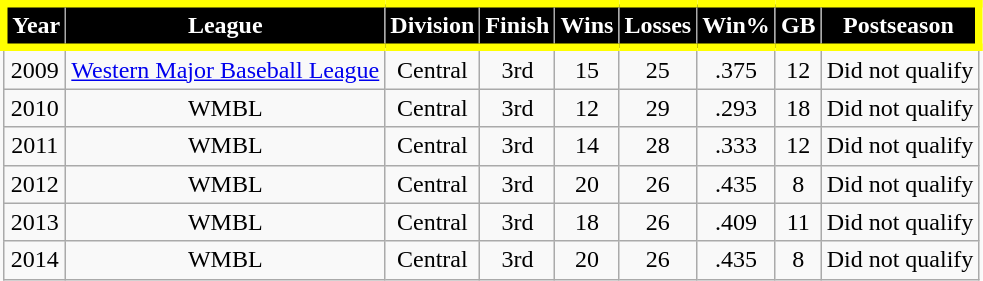<table class="wikitable" style="text-align:center">
<tr>
<th scope="col" style="background-color:black; border-top:yellow 5px solid; border-bottom:yellow 5px solid; border-left:yellow 5px solid;color:#ffffff">Year</th>
<th scope="col" style="background-color:black; border-top:yellow 5px solid; border-bottom:yellow 5px solid; color:#ffffff">League</th>
<th scope="col" style="background-color:black; border-top:yellow 5px solid; border-bottom:yellow 5px solid; color:#ffffff">Division</th>
<th scope="col" style="background-color:black; border-top:yellow 5px solid; border-bottom:yellow 5px solid; color:#ffffff">Finish</th>
<th scope="col" style="background-color:black; border-top:yellow 5px solid; border-bottom:yellow 5px solid; color:#ffffff">Wins</th>
<th scope="col" style="background-color:black; border-top:yellow 5px solid; border-bottom:yellow 5px solid; color:#ffffff">Losses</th>
<th scope="col" style="background-color:black; border-top:yellow 5px solid; border-bottom:yellow 5px solid; color:#ffffff">Win%</th>
<th scope="col" style="background-color:black; border-top:yellow 5px solid; border-bottom:yellow 5px solid; color:#ffffff">GB</th>
<th scope="col" style="background-color:black; border-top:yellow 5px solid; border-bottom:yellow 5px solid; border-right:yellow 5px solid; color:#ffffff">Postseason</th>
</tr>
<tr>
<td>2009</td>
<td><a href='#'>Western Major Baseball League</a></td>
<td>Central</td>
<td>3rd</td>
<td>15</td>
<td>25</td>
<td>.375</td>
<td>12</td>
<td>Did not qualify</td>
</tr>
<tr>
<td>2010</td>
<td>WMBL</td>
<td>Central</td>
<td>3rd</td>
<td>12</td>
<td>29</td>
<td>.293</td>
<td>18</td>
<td>Did not qualify</td>
</tr>
<tr>
<td>2011</td>
<td>WMBL</td>
<td>Central</td>
<td>3rd</td>
<td>14</td>
<td>28</td>
<td>.333</td>
<td>12</td>
<td>Did not qualify</td>
</tr>
<tr>
<td>2012</td>
<td>WMBL</td>
<td>Central</td>
<td>3rd</td>
<td>20</td>
<td>26</td>
<td>.435</td>
<td>8</td>
<td>Did not qualify</td>
</tr>
<tr>
<td>2013</td>
<td>WMBL</td>
<td>Central</td>
<td>3rd</td>
<td>18</td>
<td>26</td>
<td>.409</td>
<td>11</td>
<td>Did not qualify</td>
</tr>
<tr>
<td>2014</td>
<td>WMBL</td>
<td>Central</td>
<td>3rd</td>
<td>20</td>
<td>26</td>
<td>.435</td>
<td>8</td>
<td>Did not qualify</td>
</tr>
</table>
